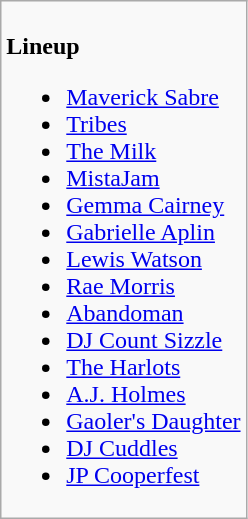<table class="wikitable">
<tr valign="top">
<td><br><strong>Lineup</strong><ul><li><a href='#'>Maverick Sabre</a></li><li><a href='#'>Tribes</a></li><li><a href='#'>The Milk</a></li><li><a href='#'>MistaJam</a></li><li><a href='#'>Gemma Cairney</a></li><li><a href='#'>Gabrielle Aplin</a></li><li><a href='#'>Lewis Watson</a></li><li><a href='#'>Rae Morris</a></li><li><a href='#'>Abandoman</a></li><li><a href='#'>DJ Count Sizzle</a></li><li><a href='#'>The Harlots</a></li><li><a href='#'>A.J. Holmes</a></li><li><a href='#'>Gaoler's Daughter</a></li><li><a href='#'>DJ Cuddles</a></li><li><a href='#'>JP Cooperfest</a></li></ul></td>
</tr>
</table>
